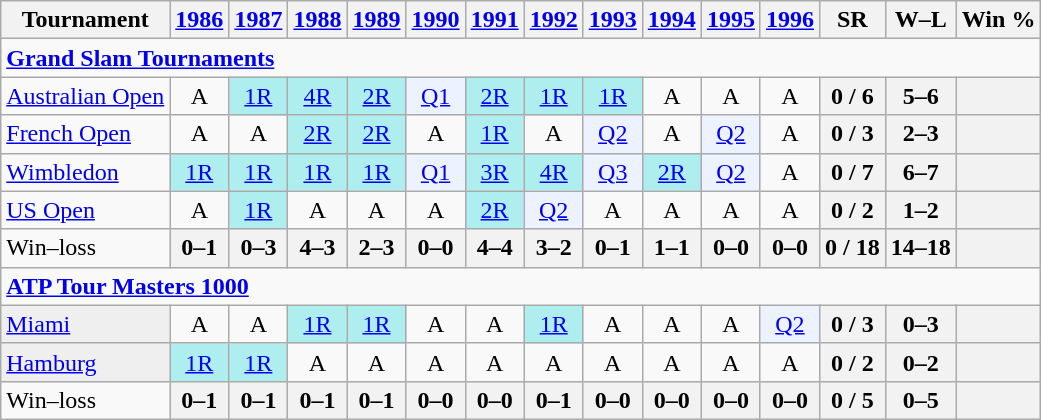<table class=wikitable style=text-align:center>
<tr>
<th>Tournament</th>
<th><a href='#'>1986</a></th>
<th><a href='#'>1987</a></th>
<th><a href='#'>1988</a></th>
<th><a href='#'>1989</a></th>
<th><a href='#'>1990</a></th>
<th><a href='#'>1991</a></th>
<th><a href='#'>1992</a></th>
<th><a href='#'>1993</a></th>
<th><a href='#'>1994</a></th>
<th><a href='#'>1995</a></th>
<th><a href='#'>1996</a></th>
<th>SR</th>
<th>W–L</th>
<th>Win %</th>
</tr>
<tr>
<td colspan=25 style=text-align:left><a href='#'><strong>Grand Slam Tournaments</strong></a></td>
</tr>
<tr>
<td align=left><a href='#'>Australian Open</a></td>
<td>A</td>
<td bgcolor=afeeee><a href='#'>1R</a></td>
<td bgcolor=afeeee><a href='#'>4R</a></td>
<td bgcolor=afeeee><a href='#'>2R</a></td>
<td bgcolor=ecf2ff><a href='#'>Q1</a></td>
<td bgcolor=afeeee><a href='#'>2R</a></td>
<td bgcolor=afeeee><a href='#'>1R</a></td>
<td bgcolor=afeeee><a href='#'>1R</a></td>
<td>A</td>
<td>A</td>
<td>A</td>
<th>0 / 6</th>
<th>5–6</th>
<th></th>
</tr>
<tr>
<td align=left><a href='#'>French Open</a></td>
<td>A</td>
<td>A</td>
<td bgcolor=afeeee><a href='#'>2R</a></td>
<td bgcolor=afeeee><a href='#'>2R</a></td>
<td>A</td>
<td bgcolor=afeeee><a href='#'>1R</a></td>
<td>A</td>
<td bgcolor=ecf2ff><a href='#'>Q2</a></td>
<td>A</td>
<td bgcolor=ecf2ff><a href='#'>Q2</a></td>
<td>A</td>
<th>0 / 3</th>
<th>2–3</th>
<th></th>
</tr>
<tr>
<td align=left><a href='#'>Wimbledon</a></td>
<td bgcolor=afeeee><a href='#'>1R</a></td>
<td bgcolor=afeeee><a href='#'>1R</a></td>
<td bgcolor=afeeee><a href='#'>1R</a></td>
<td bgcolor=afeeee><a href='#'>1R</a></td>
<td bgcolor=ecf2ff><a href='#'>Q1</a></td>
<td bgcolor=afeeee><a href='#'>3R</a></td>
<td bgcolor=afeeee><a href='#'>4R</a></td>
<td bgcolor=ecf2ff><a href='#'>Q3</a></td>
<td bgcolor=afeeee><a href='#'>2R</a></td>
<td bgcolor=ecf2ff><a href='#'>Q2</a></td>
<td>A</td>
<th>0 / 7</th>
<th>6–7</th>
<th></th>
</tr>
<tr>
<td align=left><a href='#'>US Open</a></td>
<td>A</td>
<td bgcolor=afeeee><a href='#'>1R</a></td>
<td>A</td>
<td>A</td>
<td>A</td>
<td bgcolor=afeeee><a href='#'>2R</a></td>
<td bgcolor=ecf2ff><a href='#'>Q2</a></td>
<td>A</td>
<td>A</td>
<td>A</td>
<td>A</td>
<th>0 / 2</th>
<th>1–2</th>
<th></th>
</tr>
<tr>
<td style=text-align:left>Win–loss</td>
<th>0–1</th>
<th>0–3</th>
<th>4–3</th>
<th>2–3</th>
<th>0–0</th>
<th>4–4</th>
<th>3–2</th>
<th>0–1</th>
<th>1–1</th>
<th>0–0</th>
<th>0–0</th>
<th>0 / 18</th>
<th>14–18</th>
<th></th>
</tr>
<tr>
<td colspan=25 style=text-align:left><strong><a href='#'>ATP Tour Masters 1000</a></strong></td>
</tr>
<tr>
<td bgcolor=efefef align=left><a href='#'>Miami</a></td>
<td>A</td>
<td>A</td>
<td bgcolor=afeeee><a href='#'>1R</a></td>
<td bgcolor=afeeee><a href='#'>1R</a></td>
<td>A</td>
<td>A</td>
<td bgcolor=afeeee><a href='#'>1R</a></td>
<td>A</td>
<td>A</td>
<td>A</td>
<td bgcolor=ecf2ff><a href='#'>Q2</a></td>
<th>0 / 3</th>
<th>0–3</th>
<th></th>
</tr>
<tr>
<td bgcolor=efefef align=left><a href='#'>Hamburg</a></td>
<td bgcolor=afeeee><a href='#'>1R</a></td>
<td bgcolor=afeeee><a href='#'>1R</a></td>
<td>A</td>
<td>A</td>
<td>A</td>
<td>A</td>
<td>A</td>
<td>A</td>
<td>A</td>
<td>A</td>
<td>A</td>
<th>0 / 2</th>
<th>0–2</th>
<th></th>
</tr>
<tr>
<td style=text-align:left>Win–loss</td>
<th>0–1</th>
<th>0–1</th>
<th>0–1</th>
<th>0–1</th>
<th>0–0</th>
<th>0–0</th>
<th>0–1</th>
<th>0–0</th>
<th>0–0</th>
<th>0–0</th>
<th>0–0</th>
<th>0 / 5</th>
<th>0–5</th>
<th></th>
</tr>
</table>
